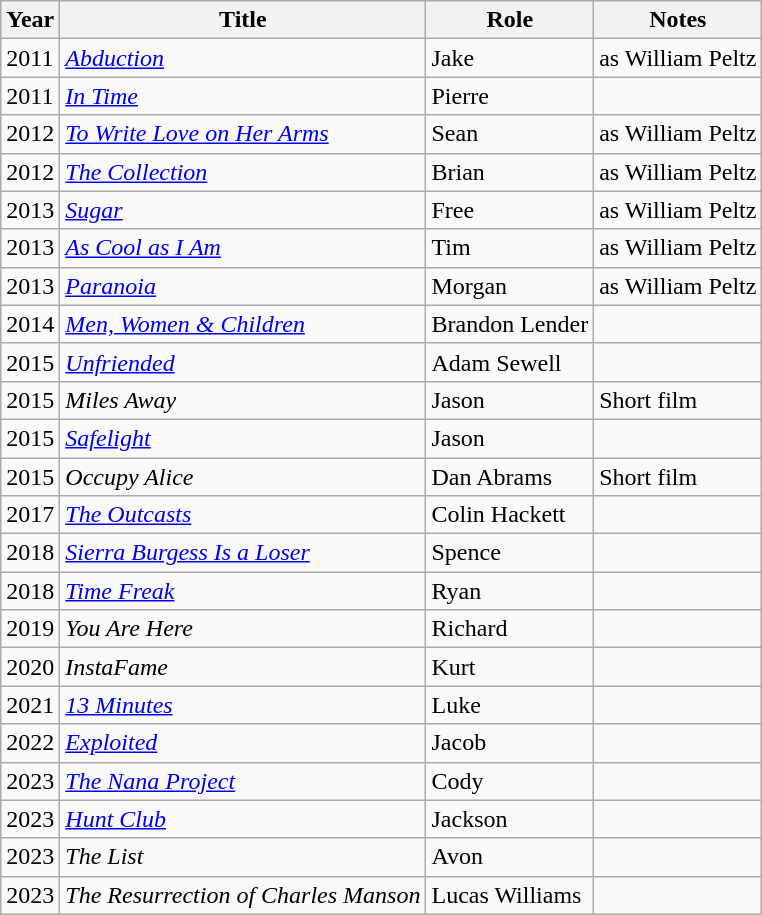<table class="wikitable sortable">
<tr>
<th>Year</th>
<th>Title</th>
<th>Role</th>
<th>Notes</th>
</tr>
<tr>
<td>2011</td>
<td><em><a href='#'>Abduction</a></em></td>
<td>Jake</td>
<td>as William Peltz</td>
</tr>
<tr>
<td>2011</td>
<td><em><a href='#'>In Time</a></em></td>
<td>Pierre</td>
<td></td>
</tr>
<tr>
<td>2012</td>
<td><em><a href='#'>To Write Love on Her Arms</a></em></td>
<td>Sean</td>
<td>as William Peltz</td>
</tr>
<tr>
<td>2012</td>
<td><em><a href='#'>The Collection</a></em></td>
<td>Brian</td>
<td>as William Peltz</td>
</tr>
<tr>
<td>2013</td>
<td><em><a href='#'>Sugar</a></em></td>
<td>Free</td>
<td>as William Peltz</td>
</tr>
<tr>
<td>2013</td>
<td><em><a href='#'>As Cool as I Am</a></em></td>
<td>Tim</td>
<td>as William Peltz</td>
</tr>
<tr>
<td>2013</td>
<td><em><a href='#'>Paranoia</a></em></td>
<td>Morgan</td>
<td>as William Peltz</td>
</tr>
<tr>
<td>2014</td>
<td><em><a href='#'>Men, Women & Children</a></em></td>
<td>Brandon Lender</td>
<td></td>
</tr>
<tr>
<td>2015</td>
<td><em><a href='#'>Unfriended</a></em></td>
<td>Adam Sewell</td>
<td></td>
</tr>
<tr>
<td>2015</td>
<td><em>Miles Away</em></td>
<td>Jason</td>
<td>Short film</td>
</tr>
<tr>
<td>2015</td>
<td><em><a href='#'>Safelight</a></em></td>
<td>Jason</td>
<td></td>
</tr>
<tr>
<td>2015</td>
<td><em>Occupy Alice</em></td>
<td>Dan Abrams</td>
<td>Short film</td>
</tr>
<tr>
<td>2017</td>
<td><em><a href='#'>The Outcasts</a></em></td>
<td>Colin Hackett</td>
<td></td>
</tr>
<tr>
<td>2018</td>
<td><em><a href='#'>Sierra Burgess Is a Loser</a></em></td>
<td>Spence</td>
<td></td>
</tr>
<tr>
<td>2018</td>
<td><em><a href='#'>Time Freak</a></em></td>
<td>Ryan</td>
<td></td>
</tr>
<tr>
<td>2019</td>
<td><em>You Are Here </em></td>
<td>Richard</td>
<td></td>
</tr>
<tr>
<td>2020</td>
<td><em>InstaFame</em></td>
<td>Kurt</td>
<td></td>
</tr>
<tr>
<td>2021</td>
<td><em><a href='#'>13 Minutes</a></em></td>
<td>Luke</td>
<td></td>
</tr>
<tr>
<td>2022</td>
<td><em><a href='#'>Exploited</a></em></td>
<td>Jacob</td>
<td></td>
</tr>
<tr>
<td>2023</td>
<td><em><a href='#'>The Nana Project</a></em></td>
<td>Cody</td>
<td></td>
</tr>
<tr>
<td>2023</td>
<td><em><a href='#'>Hunt Club</a></em></td>
<td>Jackson</td>
<td></td>
</tr>
<tr>
<td>2023</td>
<td><em>The List</em></td>
<td>Avon</td>
<td></td>
</tr>
<tr>
<td>2023</td>
<td><em>The Resurrection of Charles Manson</em></td>
<td>Lucas Williams</td>
<td></td>
</tr>
</table>
